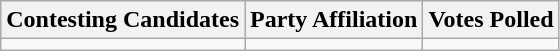<table class="wikitable sortable">
<tr>
<th>Contesting Candidates</th>
<th>Party Affiliation</th>
<th>Votes Polled</th>
</tr>
<tr>
<td></td>
<td></td>
<td></td>
</tr>
</table>
